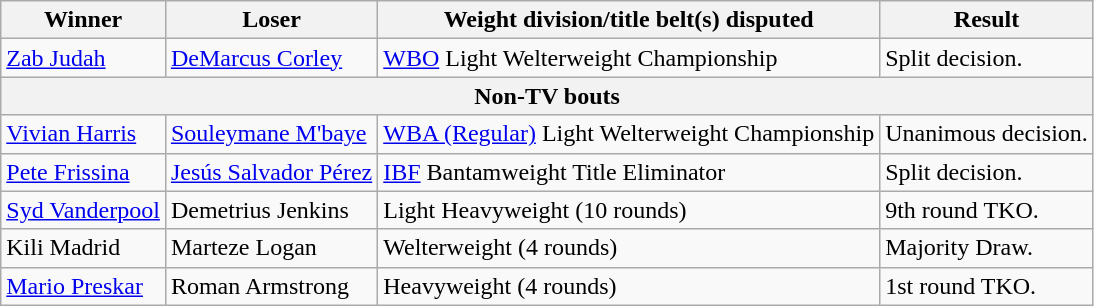<table class=wikitable>
<tr>
<th>Winner</th>
<th>Loser</th>
<th>Weight division/title belt(s) disputed</th>
<th>Result</th>
</tr>
<tr>
<td> <a href='#'>Zab Judah</a></td>
<td> <a href='#'>DeMarcus Corley</a></td>
<td><a href='#'>WBO</a> Light Welterweight Championship</td>
<td>Split decision.</td>
</tr>
<tr>
<th colspan=4>Non-TV bouts</th>
</tr>
<tr>
<td> <a href='#'>Vivian Harris</a></td>
<td> <a href='#'>Souleymane M'baye</a></td>
<td><a href='#'>WBA (Regular)</a> Light Welterweight Championship</td>
<td>Unanimous decision.</td>
</tr>
<tr>
<td> <a href='#'>Pete Frissina</a></td>
<td> <a href='#'>Jesús Salvador Pérez</a></td>
<td><a href='#'>IBF</a> Bantamweight Title Eliminator</td>
<td>Split decision.</td>
</tr>
<tr>
<td> <a href='#'>Syd Vanderpool</a></td>
<td> Demetrius Jenkins</td>
<td>Light Heavyweight (10 rounds)</td>
<td>9th round TKO.</td>
</tr>
<tr>
<td> Kili Madrid</td>
<td> Marteze Logan</td>
<td>Welterweight (4 rounds)</td>
<td>Majority Draw.</td>
</tr>
<tr>
<td> <a href='#'>Mario Preskar</a></td>
<td> Roman Armstrong</td>
<td>Heavyweight (4 rounds)</td>
<td>1st round TKO.</td>
</tr>
</table>
